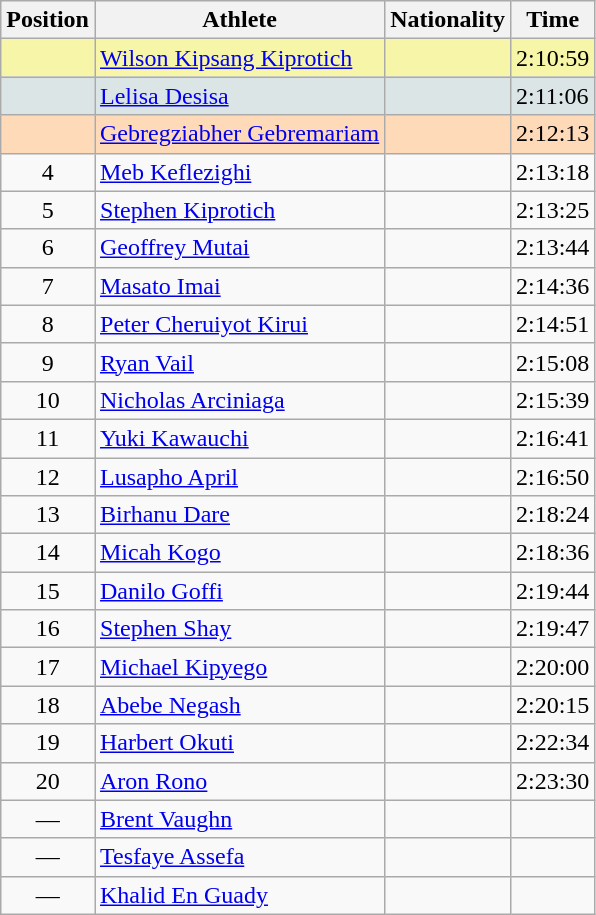<table class="wikitable sortable">
<tr>
<th>Position</th>
<th>Athlete</th>
<th>Nationality</th>
<th>Time</th>
</tr>
<tr bgcolor=#F7F6A8>
<td align=center></td>
<td><a href='#'>Wilson Kipsang Kiprotich</a></td>
<td></td>
<td>2:10:59</td>
</tr>
<tr bgcolor=#DCE5E5>
<td align=center></td>
<td><a href='#'>Lelisa Desisa</a></td>
<td></td>
<td>2:11:06</td>
</tr>
<tr bgcolor=#FFDAB9>
<td align=center></td>
<td><a href='#'>Gebregziabher Gebremariam</a></td>
<td></td>
<td>2:12:13</td>
</tr>
<tr>
<td align=center>4</td>
<td><a href='#'>Meb Keflezighi</a></td>
<td></td>
<td>2:13:18</td>
</tr>
<tr>
<td align=center>5</td>
<td><a href='#'>Stephen Kiprotich</a></td>
<td></td>
<td>2:13:25</td>
</tr>
<tr>
<td align=center>6</td>
<td><a href='#'>Geoffrey Mutai</a></td>
<td></td>
<td>2:13:44</td>
</tr>
<tr>
<td align=center>7</td>
<td><a href='#'>Masato Imai</a></td>
<td></td>
<td>2:14:36</td>
</tr>
<tr>
<td align=center>8</td>
<td><a href='#'>Peter Cheruiyot Kirui</a></td>
<td></td>
<td>2:14:51</td>
</tr>
<tr>
<td align=center>9</td>
<td><a href='#'>Ryan Vail</a></td>
<td></td>
<td>2:15:08</td>
</tr>
<tr>
<td align=center>10</td>
<td><a href='#'>Nicholas Arciniaga</a></td>
<td></td>
<td>2:15:39</td>
</tr>
<tr>
<td align=center>11</td>
<td><a href='#'>Yuki Kawauchi</a></td>
<td></td>
<td>2:16:41</td>
</tr>
<tr>
<td align=center>12</td>
<td><a href='#'>Lusapho April</a></td>
<td></td>
<td>2:16:50</td>
</tr>
<tr>
<td align=center>13</td>
<td><a href='#'>Birhanu Dare</a></td>
<td></td>
<td>2:18:24</td>
</tr>
<tr>
<td align=center>14</td>
<td><a href='#'>Micah Kogo</a></td>
<td></td>
<td>2:18:36</td>
</tr>
<tr>
<td align=center>15</td>
<td><a href='#'>Danilo Goffi</a></td>
<td></td>
<td>2:19:44</td>
</tr>
<tr>
<td align=center>16</td>
<td><a href='#'>Stephen Shay</a></td>
<td></td>
<td>2:19:47</td>
</tr>
<tr>
<td align=center>17</td>
<td><a href='#'>Michael Kipyego</a></td>
<td></td>
<td>2:20:00</td>
</tr>
<tr>
<td align=center>18</td>
<td><a href='#'>Abebe Negash</a></td>
<td></td>
<td>2:20:15</td>
</tr>
<tr>
<td align=center>19</td>
<td><a href='#'>Harbert Okuti</a></td>
<td></td>
<td>2:22:34</td>
</tr>
<tr>
<td align=center>20</td>
<td><a href='#'>Aron Rono</a></td>
<td></td>
<td>2:23:30</td>
</tr>
<tr>
<td align=center>—</td>
<td><a href='#'>Brent Vaughn</a></td>
<td></td>
<td></td>
</tr>
<tr>
<td align=center>—</td>
<td><a href='#'>Tesfaye Assefa</a></td>
<td></td>
<td></td>
</tr>
<tr>
<td align=center>—</td>
<td><a href='#'>Khalid En Guady</a></td>
<td></td>
<td></td>
</tr>
</table>
